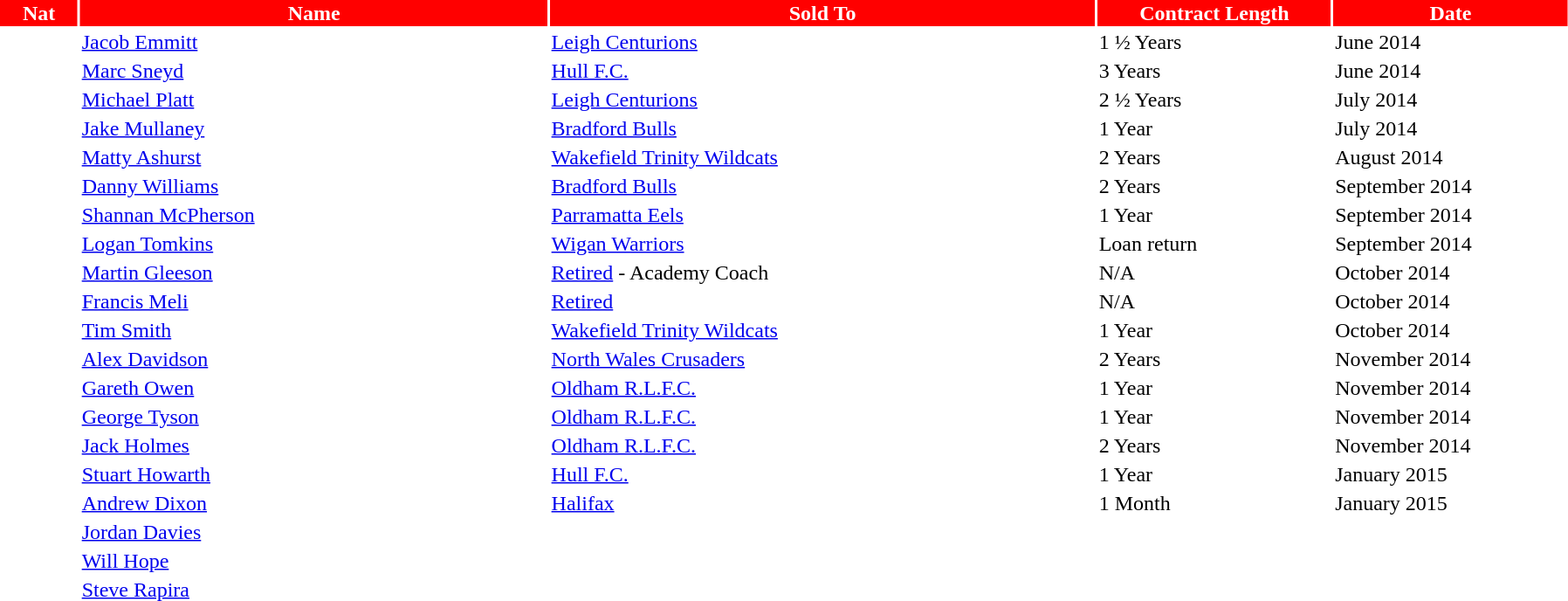<table style="width:95%;">
<tr style="background:#f00; color:white;">
<th style="width:5%;">Nat</th>
<th style="width:30%;">Name</th>
<th style="width:35%;">Sold To</th>
<th style="width:15%;">Contract Length</th>
<th style="width:25%;">Date</th>
</tr>
<tr>
<td></td>
<td><a href='#'>Jacob Emmitt</a></td>
<td><a href='#'>Leigh Centurions</a></td>
<td>1 ½ Years</td>
<td>June 2014</td>
</tr>
<tr>
<td></td>
<td><a href='#'>Marc Sneyd</a></td>
<td><a href='#'>Hull F.C.</a></td>
<td>3 Years</td>
<td>June 2014</td>
</tr>
<tr>
<td></td>
<td><a href='#'>Michael Platt</a></td>
<td><a href='#'>Leigh Centurions</a></td>
<td>2 ½ Years</td>
<td>July 2014</td>
</tr>
<tr>
<td></td>
<td><a href='#'>Jake Mullaney</a></td>
<td><a href='#'>Bradford Bulls</a></td>
<td>1 Year</td>
<td>July 2014</td>
</tr>
<tr>
<td></td>
<td><a href='#'>Matty Ashurst</a></td>
<td><a href='#'>Wakefield Trinity Wildcats</a></td>
<td>2 Years</td>
<td>August 2014</td>
</tr>
<tr>
<td></td>
<td><a href='#'>Danny Williams</a></td>
<td><a href='#'>Bradford Bulls</a></td>
<td>2 Years</td>
<td>September 2014</td>
</tr>
<tr>
<td></td>
<td><a href='#'>Shannan McPherson</a></td>
<td><a href='#'>Parramatta Eels</a></td>
<td>1 Year</td>
<td>September 2014</td>
</tr>
<tr>
<td></td>
<td><a href='#'>Logan Tomkins</a></td>
<td><a href='#'>Wigan Warriors</a></td>
<td>Loan return</td>
<td>September 2014</td>
</tr>
<tr>
<td></td>
<td><a href='#'>Martin Gleeson</a></td>
<td><a href='#'>Retired</a> - Academy Coach</td>
<td>N/A</td>
<td>October 2014</td>
</tr>
<tr>
<td></td>
<td><a href='#'>Francis Meli</a></td>
<td><a href='#'>Retired</a></td>
<td>N/A</td>
<td>October 2014</td>
</tr>
<tr>
<td></td>
<td><a href='#'>Tim Smith</a></td>
<td><a href='#'>Wakefield Trinity Wildcats</a></td>
<td>1 Year</td>
<td>October 2014</td>
</tr>
<tr>
<td></td>
<td><a href='#'>Alex Davidson</a></td>
<td><a href='#'>North Wales Crusaders</a></td>
<td>2 Years</td>
<td>November 2014</td>
</tr>
<tr>
<td></td>
<td><a href='#'>Gareth Owen</a></td>
<td><a href='#'>Oldham R.L.F.C.</a></td>
<td>1 Year</td>
<td>November 2014</td>
</tr>
<tr>
<td></td>
<td><a href='#'>George Tyson</a></td>
<td><a href='#'>Oldham R.L.F.C.</a></td>
<td>1 Year</td>
<td>November 2014</td>
</tr>
<tr>
<td></td>
<td><a href='#'>Jack Holmes</a></td>
<td><a href='#'>Oldham R.L.F.C.</a></td>
<td>2 Years</td>
<td>November 2014</td>
</tr>
<tr>
<td></td>
<td><a href='#'>Stuart Howarth</a></td>
<td><a href='#'>Hull F.C.</a></td>
<td>1 Year</td>
<td>January 2015</td>
</tr>
<tr>
<td></td>
<td><a href='#'>Andrew Dixon</a></td>
<td><a href='#'>Halifax</a></td>
<td>1 Month</td>
<td>January 2015</td>
</tr>
<tr>
<td></td>
<td><a href='#'>Jordan Davies</a></td>
<td></td>
<td></td>
<td></td>
</tr>
<tr>
<td></td>
<td><a href='#'>Will Hope</a></td>
<td></td>
<td></td>
<td></td>
</tr>
<tr>
<td></td>
<td><a href='#'>Steve Rapira</a></td>
<td></td>
<td></td>
<td></td>
</tr>
</table>
